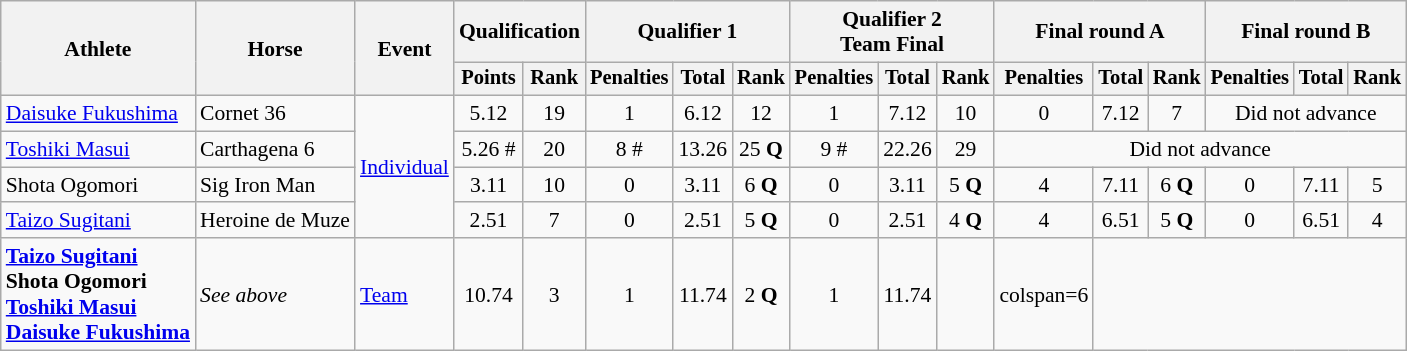<table class=wikitable style=font-size:90%;text-align:center>
<tr>
<th rowspan=2>Athlete</th>
<th rowspan=2>Horse</th>
<th rowspan=2>Event</th>
<th colspan=2>Qualification</th>
<th colspan=3>Qualifier 1</th>
<th colspan=3>Qualifier 2<br>Team Final</th>
<th colspan=3>Final round A</th>
<th colspan=3>Final round B</th>
</tr>
<tr style="font-size:95%">
<th>Points</th>
<th>Rank</th>
<th>Penalties</th>
<th>Total</th>
<th>Rank</th>
<th>Penalties</th>
<th>Total</th>
<th>Rank</th>
<th>Penalties</th>
<th>Total</th>
<th>Rank</th>
<th>Penalties</th>
<th>Total</th>
<th>Rank</th>
</tr>
<tr>
<td style="text-align:left"><a href='#'>Daisuke Fukushima</a></td>
<td style="text-align:left">Cornet 36</td>
<td style="text-align:left" rowspan=4><a href='#'>Individual</a></td>
<td>5.12</td>
<td>19</td>
<td>1</td>
<td>6.12</td>
<td>12</td>
<td>1</td>
<td>7.12</td>
<td>10</td>
<td>0</td>
<td>7.12</td>
<td>7</td>
<td colspan=3>Did not advance</td>
</tr>
<tr>
<td style="text-align:left"><a href='#'>Toshiki Masui</a></td>
<td style="text-align:left">Carthagena 6</td>
<td>5.26 #</td>
<td>20</td>
<td>8 #</td>
<td>13.26</td>
<td>25 <strong>Q</strong></td>
<td>9 #</td>
<td>22.26</td>
<td>29</td>
<td colspan=6>Did not advance</td>
</tr>
<tr>
<td style="text-align:left">Shota Ogomori</td>
<td style="text-align:left">Sig Iron Man</td>
<td>3.11</td>
<td>10</td>
<td>0</td>
<td>3.11</td>
<td>6 <strong>Q</strong></td>
<td>0</td>
<td>3.11</td>
<td>5 <strong>Q</strong></td>
<td>4</td>
<td>7.11</td>
<td>6 <strong>Q</strong></td>
<td>0</td>
<td>7.11</td>
<td>5</td>
</tr>
<tr>
<td style="text-align:left"><a href='#'>Taizo Sugitani</a></td>
<td style="text-align:left">Heroine de Muze</td>
<td>2.51</td>
<td>7</td>
<td>0</td>
<td>2.51</td>
<td>5 <strong>Q</strong></td>
<td>0</td>
<td>2.51</td>
<td>4 <strong>Q</strong></td>
<td>4</td>
<td>6.51</td>
<td>5 <strong>Q</strong></td>
<td>0</td>
<td>6.51</td>
<td>4</td>
</tr>
<tr>
<td style="text-align:left"><strong><a href='#'>Taizo Sugitani</a><br>Shota Ogomori<br><a href='#'>Toshiki Masui</a><br><a href='#'>Daisuke Fukushima</a></strong></td>
<td style="text-align:left"><em>See above</em></td>
<td style="text-align:left"><a href='#'>Team</a></td>
<td>10.74</td>
<td>3</td>
<td>1</td>
<td>11.74</td>
<td>2 <strong>Q</strong></td>
<td>1</td>
<td>11.74</td>
<td></td>
<td>colspan=6 </td>
</tr>
</table>
